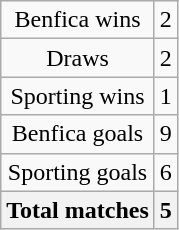<table class="wikitable" style="text-align:center">
<tr>
<td>Benfica wins</td>
<td>2</td>
</tr>
<tr>
<td>Draws</td>
<td>2</td>
</tr>
<tr>
<td>Sporting wins</td>
<td>1</td>
</tr>
<tr>
<td>Benfica goals</td>
<td>9</td>
</tr>
<tr>
<td>Sporting goals</td>
<td>6</td>
</tr>
<tr>
<th>Total matches</th>
<th>5</th>
</tr>
</table>
